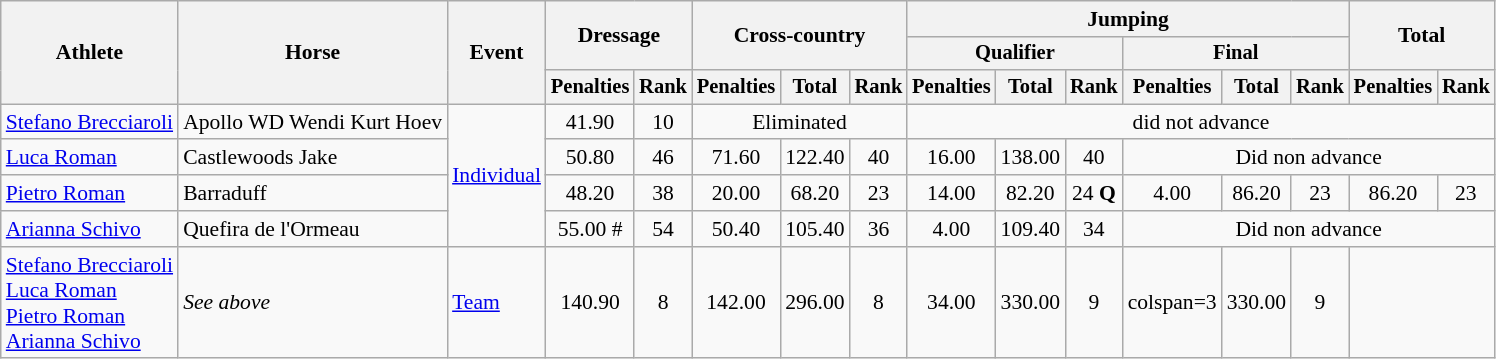<table class=wikitable style="font-size:90%">
<tr>
<th rowspan="3">Athlete</th>
<th rowspan="3">Horse</th>
<th rowspan="3">Event</th>
<th colspan="2" rowspan="2">Dressage</th>
<th colspan="3" rowspan="2">Cross-country</th>
<th colspan="6">Jumping</th>
<th colspan="2" rowspan="2">Total</th>
</tr>
<tr style="font-size:95%">
<th colspan="3">Qualifier</th>
<th colspan="3">Final</th>
</tr>
<tr style="font-size:95%">
<th>Penalties</th>
<th>Rank</th>
<th>Penalties</th>
<th>Total</th>
<th>Rank</th>
<th>Penalties</th>
<th>Total</th>
<th>Rank</th>
<th>Penalties</th>
<th>Total</th>
<th>Rank</th>
<th>Penalties</th>
<th>Rank</th>
</tr>
<tr align=center>
<td align=left><a href='#'>Stefano Brecciaroli</a></td>
<td align=left>Apollo WD Wendi Kurt Hoev</td>
<td align=left rowspan=4><a href='#'>Individual</a></td>
<td>41.90</td>
<td>10</td>
<td colspan=3>Eliminated</td>
<td colspan=8>did not advance</td>
</tr>
<tr align=center>
<td align=left><a href='#'>Luca Roman</a></td>
<td align=left>Castlewoods Jake</td>
<td>50.80</td>
<td>46</td>
<td>71.60</td>
<td>122.40</td>
<td>40</td>
<td>16.00</td>
<td>138.00</td>
<td>40</td>
<td colspan=5>Did non advance</td>
</tr>
<tr align=center>
<td align=left><a href='#'>Pietro Roman</a></td>
<td align=left>Barraduff</td>
<td>48.20</td>
<td>38</td>
<td>20.00</td>
<td>68.20</td>
<td>23</td>
<td>14.00</td>
<td>82.20</td>
<td>24 <strong>Q</strong></td>
<td>4.00</td>
<td>86.20</td>
<td>23</td>
<td>86.20</td>
<td>23</td>
</tr>
<tr align=center>
<td align=left><a href='#'>Arianna Schivo</a></td>
<td align=left>Quefira de l'Ormeau</td>
<td>55.00 #</td>
<td>54</td>
<td>50.40</td>
<td>105.40</td>
<td>36</td>
<td>4.00</td>
<td>109.40</td>
<td>34</td>
<td colspan=5>Did non advance</td>
</tr>
<tr align=center>
<td align=left><a href='#'>Stefano Brecciaroli</a><br><a href='#'>Luca Roman</a><br><a href='#'>Pietro Roman</a><br><a href='#'>Arianna Schivo</a></td>
<td align=left><em>See above</em></td>
<td align=left><a href='#'>Team</a></td>
<td>140.90</td>
<td>8</td>
<td>142.00</td>
<td>296.00</td>
<td>8</td>
<td>34.00</td>
<td>330.00</td>
<td>9</td>
<td>colspan=3 </td>
<td>330.00</td>
<td>9</td>
</tr>
</table>
